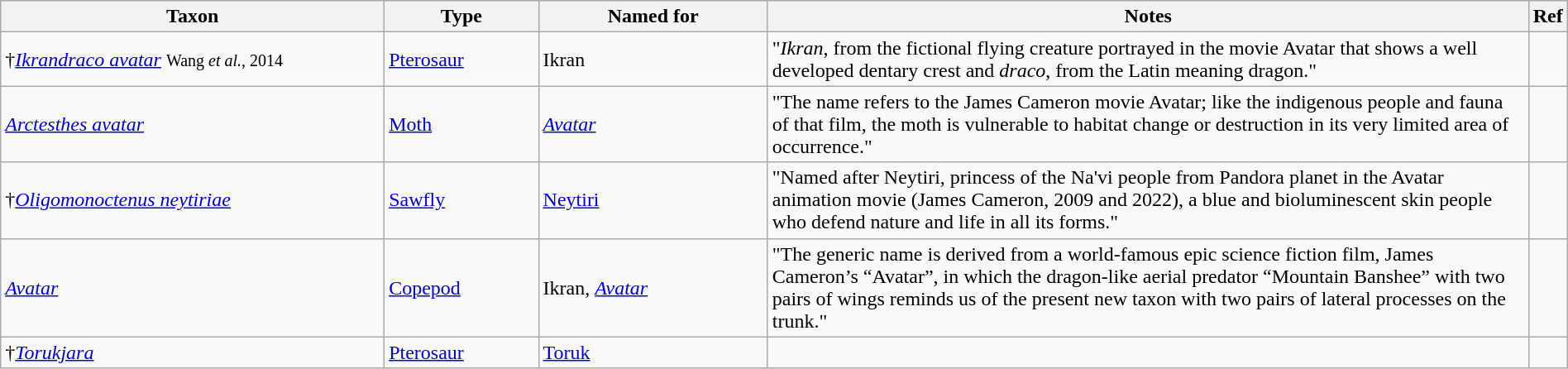<table class="wikitable sortable" width="100%">
<tr>
<th style="width:25%;">Taxon</th>
<th style="width:10%;">Type</th>
<th style="width:15%;">Named for</th>
<th style="width:50%;">Notes</th>
<th class="unsortable">Ref</th>
</tr>
<tr>
<td>†<em><a href='#'>Ikrandraco avatar</a></em> <small>Wang <em>et al.</em>, 2014</small></td>
<td><a href='#'>Pterosaur</a></td>
<td>Ikran</td>
<td>"<em>Ikran</em>, from the fictional flying creature portrayed in the movie Avatar that shows a well developed dentary crest and <em>draco</em>, from the Latin meaning dragon."</td>
<td></td>
</tr>
<tr>
<td><em><a href='#'>Arctesthes avatar</a></em> </td>
<td><a href='#'>Moth</a></td>
<td><em><a href='#'>Avatar</a></em></td>
<td>"The name refers to the James Cameron movie Avatar; like the indigenous people and fauna of that film, the moth is vulnerable to habitat change or destruction in its very limited area of occurrence."</td>
<td></td>
</tr>
<tr>
<td>†<em><a href='#'>Oligomonoctenus neytiriae</a></em> </td>
<td><a href='#'>Sawfly</a></td>
<td><a href='#'>Neytiri</a></td>
<td>"Named after Neytiri, princess of the Na'vi people from Pandora planet in the Avatar animation movie (James Cameron, 2009 and 2022), a blue and bioluminescent skin people who defend nature and life in all its forms."</td>
<td></td>
</tr>
<tr>
<td><em><a href='#'>Avatar</a></em> </td>
<td><a href='#'>Copepod</a></td>
<td>Ikran, <em><a href='#'>Avatar</a></em></td>
<td>"The generic name is derived from a world-famous epic science fiction film, James Cameron’s “Avatar”, in which the dragon-like aerial predator “Mountain Banshee” with two pairs of wings reminds us of the present new taxon with two pairs of lateral processes on the trunk."</td>
<td></td>
</tr>
<tr>
<td>†<em><a href='#'>Torukjara</a></em> </td>
<td><a href='#'>Pterosaur</a></td>
<td><a href='#'>Toruk</a></td>
<td></td>
<td></td>
</tr>
</table>
